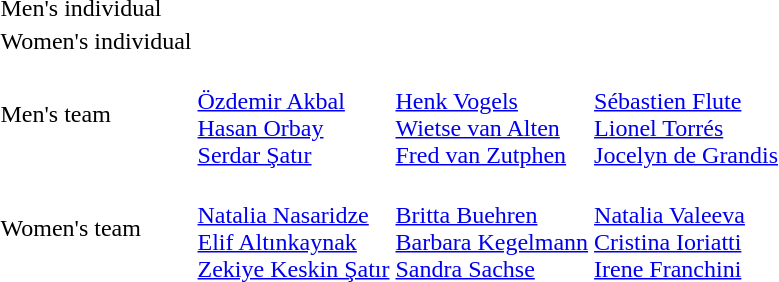<table>
<tr>
<td>Men's individual</td>
<td></td>
<td></td>
<td></td>
</tr>
<tr>
<td>Women's individual</td>
<td></td>
<td></td>
<td></td>
</tr>
<tr>
<td>Men's team</td>
<td><br><a href='#'>Özdemir Akbal</a> <br> <a href='#'>Hasan Orbay</a> <br> <a href='#'>Serdar Şatır</a></td>
<td><br><a href='#'>Henk Vogels</a> <br> <a href='#'>Wietse van Alten</a> <br> <a href='#'>Fred van Zutphen</a></td>
<td><br><a href='#'>Sébastien Flute</a> <br> <a href='#'>Lionel Torrés</a> <br> <a href='#'>Jocelyn de Grandis</a></td>
</tr>
<tr>
<td>Women's team</td>
<td><br><a href='#'>Natalia Nasaridze</a> <br> <a href='#'>Elif Altınkaynak</a> <br> <a href='#'>Zekiye Keskin Şatır</a></td>
<td><br><a href='#'>Britta Buehren</a> <br> <a href='#'>Barbara Kegelmann</a> <br> <a href='#'>Sandra Sachse</a></td>
<td><br><a href='#'>Natalia Valeeva</a> <br> <a href='#'>Cristina Ioriatti</a> <br> <a href='#'>Irene Franchini</a></td>
</tr>
</table>
